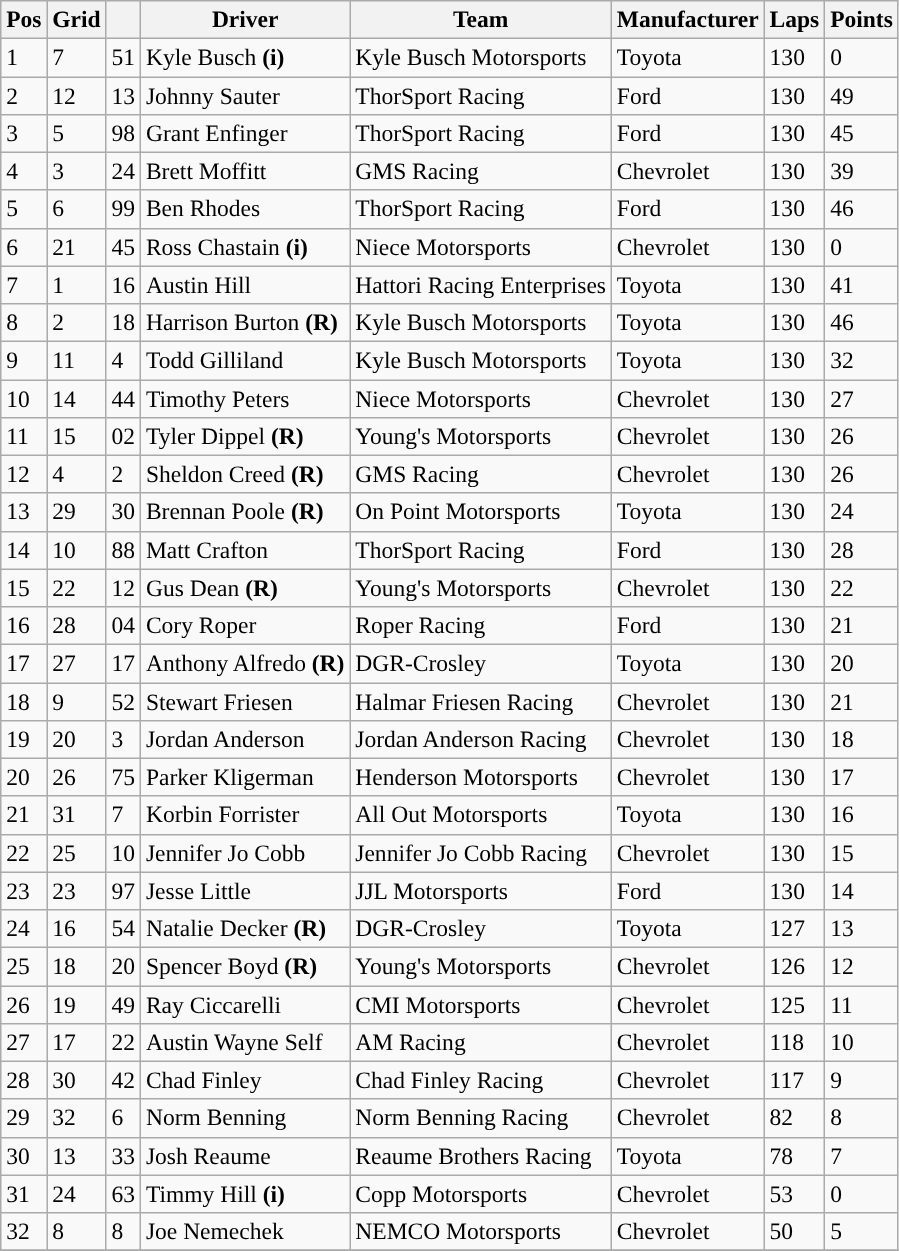<table class="wikitable" style="font-size:98%">
<tr>
<th>Pos</th>
<th>Grid</th>
<th></th>
<th>Driver</th>
<th>Team</th>
<th>Manufacturer</th>
<th>Laps</th>
<th>Points</th>
</tr>
<tr>
<td>1</td>
<td>7</td>
<td>51</td>
<td>Kyle Busch <strong>(i)</strong></td>
<td>Kyle Busch Motorsports</td>
<td>Toyota</td>
<td>130</td>
<td>0</td>
</tr>
<tr>
<td>2</td>
<td>12</td>
<td>13</td>
<td>Johnny Sauter</td>
<td>ThorSport Racing</td>
<td>Ford</td>
<td>130</td>
<td>49</td>
</tr>
<tr>
<td>3</td>
<td>5</td>
<td>98</td>
<td>Grant Enfinger</td>
<td>ThorSport Racing</td>
<td>Ford</td>
<td>130</td>
<td>45</td>
</tr>
<tr>
<td>4</td>
<td>3</td>
<td>24</td>
<td>Brett Moffitt</td>
<td>GMS Racing</td>
<td>Chevrolet</td>
<td>130</td>
<td>39</td>
</tr>
<tr>
<td>5</td>
<td>6</td>
<td>99</td>
<td>Ben Rhodes</td>
<td>ThorSport Racing</td>
<td>Ford</td>
<td>130</td>
<td>46</td>
</tr>
<tr>
<td>6</td>
<td>21</td>
<td>45</td>
<td>Ross Chastain <strong>(i)</strong></td>
<td>Niece Motorsports</td>
<td>Chevrolet</td>
<td>130</td>
<td>0</td>
</tr>
<tr>
<td>7</td>
<td>1</td>
<td>16</td>
<td>Austin Hill</td>
<td>Hattori Racing Enterprises</td>
<td>Toyota</td>
<td>130</td>
<td>41</td>
</tr>
<tr>
<td>8</td>
<td>2</td>
<td>18</td>
<td>Harrison Burton <strong>(R)</strong></td>
<td>Kyle Busch Motorsports</td>
<td>Toyota</td>
<td>130</td>
<td>46</td>
</tr>
<tr>
<td>9</td>
<td>11</td>
<td>4</td>
<td>Todd Gilliland</td>
<td>Kyle Busch Motorsports</td>
<td>Toyota</td>
<td>130</td>
<td>32</td>
</tr>
<tr>
<td>10</td>
<td>14</td>
<td>44</td>
<td>Timothy Peters</td>
<td>Niece Motorsports</td>
<td>Chevrolet</td>
<td>130</td>
<td>27</td>
</tr>
<tr>
<td>11</td>
<td>15</td>
<td>02</td>
<td>Tyler Dippel <strong>(R)</strong></td>
<td>Young's Motorsports</td>
<td>Chevrolet</td>
<td>130</td>
<td>26</td>
</tr>
<tr>
<td>12</td>
<td>4</td>
<td>2</td>
<td>Sheldon Creed <strong>(R)</strong></td>
<td>GMS Racing</td>
<td>Chevrolet</td>
<td>130</td>
<td>26</td>
</tr>
<tr>
<td>13</td>
<td>29</td>
<td>30</td>
<td>Brennan Poole <strong>(R)</strong></td>
<td>On Point Motorsports</td>
<td>Toyota</td>
<td>130</td>
<td>24</td>
</tr>
<tr>
<td>14</td>
<td>10</td>
<td>88</td>
<td>Matt Crafton</td>
<td>ThorSport Racing</td>
<td>Ford</td>
<td>130</td>
<td>28</td>
</tr>
<tr>
<td>15</td>
<td>22</td>
<td>12</td>
<td>Gus Dean <strong>(R)</strong></td>
<td>Young's Motorsports</td>
<td>Chevrolet</td>
<td>130</td>
<td>22</td>
</tr>
<tr>
<td>16</td>
<td>28</td>
<td>04</td>
<td>Cory Roper</td>
<td>Roper Racing</td>
<td>Ford</td>
<td>130</td>
<td>21</td>
</tr>
<tr>
<td>17</td>
<td>27</td>
<td>17</td>
<td>Anthony Alfredo <strong>(R)</strong></td>
<td>DGR-Crosley</td>
<td>Toyota</td>
<td>130</td>
<td>20</td>
</tr>
<tr>
<td>18</td>
<td>9</td>
<td>52</td>
<td>Stewart Friesen</td>
<td>Halmar Friesen Racing</td>
<td>Chevrolet</td>
<td>130</td>
<td>21</td>
</tr>
<tr>
<td>19</td>
<td>20</td>
<td>3</td>
<td>Jordan Anderson</td>
<td>Jordan Anderson Racing</td>
<td>Chevrolet</td>
<td>130</td>
<td>18</td>
</tr>
<tr>
<td>20</td>
<td>26</td>
<td>75</td>
<td>Parker Kligerman</td>
<td>Henderson Motorsports</td>
<td>Chevrolet</td>
<td>130</td>
<td>17</td>
</tr>
<tr>
<td>21</td>
<td>31</td>
<td>7</td>
<td>Korbin Forrister</td>
<td>All Out Motorsports</td>
<td>Toyota</td>
<td>130</td>
<td>16</td>
</tr>
<tr>
<td>22</td>
<td>25</td>
<td>10</td>
<td>Jennifer Jo Cobb</td>
<td>Jennifer Jo Cobb Racing</td>
<td>Chevrolet</td>
<td>130</td>
<td>15</td>
</tr>
<tr>
<td>23</td>
<td>23</td>
<td>97</td>
<td>Jesse Little</td>
<td>JJL Motorsports</td>
<td>Ford</td>
<td>130</td>
<td>14</td>
</tr>
<tr>
<td>24</td>
<td>16</td>
<td>54</td>
<td>Natalie Decker <strong>(R)</strong></td>
<td>DGR-Crosley</td>
<td>Toyota</td>
<td>127</td>
<td>13</td>
</tr>
<tr>
<td>25</td>
<td>18</td>
<td>20</td>
<td>Spencer Boyd <strong>(R)</strong></td>
<td>Young's Motorsports</td>
<td>Chevrolet</td>
<td>126</td>
<td>12</td>
</tr>
<tr>
<td>26</td>
<td>19</td>
<td>49</td>
<td>Ray Ciccarelli</td>
<td>CMI Motorsports</td>
<td>Chevrolet</td>
<td>125</td>
<td>11</td>
</tr>
<tr>
<td>27</td>
<td>17</td>
<td>22</td>
<td>Austin Wayne Self</td>
<td>AM Racing</td>
<td>Chevrolet</td>
<td>118</td>
<td>10</td>
</tr>
<tr>
<td>28</td>
<td>30</td>
<td>42</td>
<td>Chad Finley</td>
<td>Chad Finley Racing</td>
<td>Chevrolet</td>
<td>117</td>
<td>9</td>
</tr>
<tr>
<td>29</td>
<td>32</td>
<td>6</td>
<td>Norm Benning</td>
<td>Norm Benning Racing</td>
<td>Chevrolet</td>
<td>82</td>
<td>8</td>
</tr>
<tr>
<td>30</td>
<td>13</td>
<td>33</td>
<td>Josh Reaume</td>
<td>Reaume Brothers Racing</td>
<td>Toyota</td>
<td>78</td>
<td>7</td>
</tr>
<tr>
<td>31</td>
<td>24</td>
<td>63</td>
<td>Timmy Hill <strong>(i)</strong></td>
<td>Copp Motorsports</td>
<td>Chevrolet</td>
<td>53</td>
<td>0</td>
</tr>
<tr>
<td>32</td>
<td>8</td>
<td>8</td>
<td>Joe Nemechek</td>
<td>NEMCO Motorsports</td>
<td>Chevrolet</td>
<td>50</td>
<td>5</td>
</tr>
<tr>
</tr>
</table>
